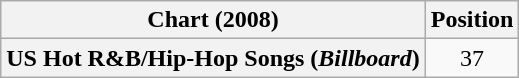<table class="wikitable plainrowheaders" style="text-align:center">
<tr>
<th scope="col">Chart (2008)</th>
<th scope="col">Position</th>
</tr>
<tr>
<th scope="row">US Hot R&B/Hip-Hop Songs (<em>Billboard</em>)</th>
<td>37</td>
</tr>
</table>
